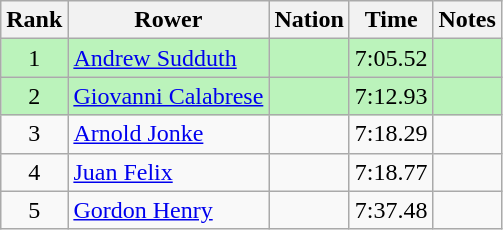<table class="wikitable sortable" style="text-align:center">
<tr>
<th>Rank</th>
<th>Rower</th>
<th>Nation</th>
<th>Time</th>
<th>Notes</th>
</tr>
<tr bgcolor=bbf3bb>
<td>1</td>
<td data-sort-value="Sudduth, Andrew" align=left><a href='#'>Andrew Sudduth</a></td>
<td align=left></td>
<td>7:05.52</td>
<td></td>
</tr>
<tr bgcolor=bbf3bb>
<td>2</td>
<td data-sort-value="Calabrese, Giovanni" align=left><a href='#'>Giovanni Calabrese</a></td>
<td align=left></td>
<td>7:12.93</td>
<td></td>
</tr>
<tr>
<td>3</td>
<td data-sort-value="Jonke, Arnold" align=left><a href='#'>Arnold Jonke</a></td>
<td align=left></td>
<td>7:18.29</td>
<td></td>
</tr>
<tr>
<td>4</td>
<td data-sort-value="Felix, Juan" align=left><a href='#'>Juan Felix</a></td>
<td align=left></td>
<td>7:18.77</td>
<td></td>
</tr>
<tr>
<td>5</td>
<td data-sort-value="Henry, Gordon" align=left><a href='#'>Gordon Henry</a></td>
<td align=left></td>
<td>7:37.48</td>
<td></td>
</tr>
</table>
